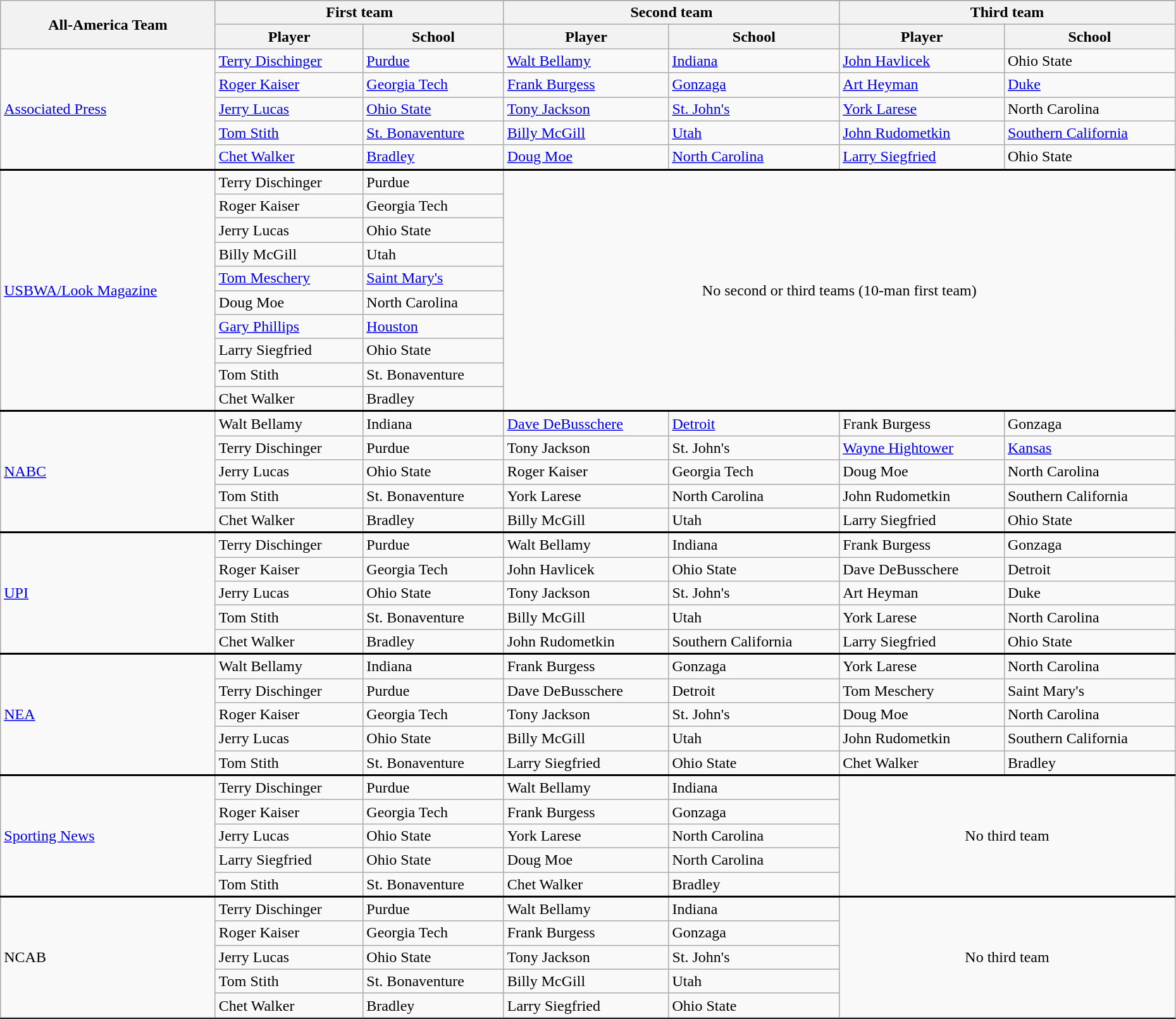<table class="wikitable" style="width:98%;">
<tr>
<th rowspan=3>All-America Team</th>
</tr>
<tr>
<th colspan=2>First team</th>
<th colspan=2>Second team</th>
<th colspan=2>Third team</th>
</tr>
<tr>
<th>Player</th>
<th>School</th>
<th>Player</th>
<th>School</th>
<th>Player</th>
<th>School</th>
</tr>
<tr>
<td rowspan=5><a href='#'>Associated Press</a></td>
<td><a href='#'>Terry Dischinger</a></td>
<td><a href='#'>Purdue</a></td>
<td><a href='#'>Walt Bellamy</a></td>
<td><a href='#'>Indiana</a></td>
<td><a href='#'>John Havlicek</a></td>
<td>Ohio State</td>
</tr>
<tr>
<td><a href='#'>Roger Kaiser</a></td>
<td><a href='#'>Georgia Tech</a></td>
<td><a href='#'>Frank Burgess</a></td>
<td><a href='#'>Gonzaga</a></td>
<td><a href='#'>Art Heyman</a></td>
<td><a href='#'>Duke</a></td>
</tr>
<tr>
<td><a href='#'>Jerry Lucas</a></td>
<td><a href='#'>Ohio State</a></td>
<td><a href='#'>Tony Jackson</a></td>
<td><a href='#'>St. John's</a></td>
<td><a href='#'>York Larese</a></td>
<td>North Carolina</td>
</tr>
<tr>
<td><a href='#'>Tom Stith</a></td>
<td><a href='#'>St. Bonaventure</a></td>
<td><a href='#'>Billy McGill</a></td>
<td><a href='#'>Utah</a></td>
<td><a href='#'>John Rudometkin</a></td>
<td><a href='#'>Southern California</a></td>
</tr>
<tr>
<td><a href='#'>Chet Walker</a></td>
<td><a href='#'>Bradley</a></td>
<td><a href='#'>Doug Moe</a></td>
<td><a href='#'>North Carolina</a></td>
<td><a href='#'>Larry Siegfried</a></td>
<td>Ohio State</td>
</tr>
<tr style = "border-top:2px solid black;">
<td rowspan=10><a href='#'>USBWA/Look Magazine</a></td>
<td>Terry Dischinger</td>
<td>Purdue</td>
<td rowspan=10 colspan=6 align=center>No second or third teams (10-man first team)</td>
</tr>
<tr>
<td>Roger Kaiser</td>
<td>Georgia Tech</td>
</tr>
<tr>
<td>Jerry Lucas</td>
<td>Ohio State</td>
</tr>
<tr>
<td>Billy McGill</td>
<td>Utah</td>
</tr>
<tr>
<td><a href='#'>Tom Meschery</a></td>
<td><a href='#'>Saint Mary's</a></td>
</tr>
<tr>
<td>Doug Moe</td>
<td>North Carolina</td>
</tr>
<tr>
<td><a href='#'>Gary Phillips</a></td>
<td><a href='#'>Houston</a></td>
</tr>
<tr>
<td>Larry Siegfried</td>
<td>Ohio State</td>
</tr>
<tr>
<td>Tom Stith</td>
<td>St. Bonaventure</td>
</tr>
<tr>
<td>Chet Walker</td>
<td>Bradley</td>
</tr>
<tr style = "border-top:2px solid black;">
<td rowspan=5><a href='#'>NABC</a></td>
<td>Walt Bellamy</td>
<td>Indiana</td>
<td><a href='#'>Dave DeBusschere</a></td>
<td><a href='#'>Detroit</a></td>
<td>Frank Burgess</td>
<td>Gonzaga</td>
</tr>
<tr>
<td>Terry Dischinger</td>
<td>Purdue</td>
<td>Tony Jackson</td>
<td>St. John's</td>
<td><a href='#'>Wayne Hightower</a></td>
<td><a href='#'>Kansas</a></td>
</tr>
<tr>
<td>Jerry Lucas</td>
<td>Ohio State</td>
<td>Roger Kaiser</td>
<td>Georgia Tech</td>
<td>Doug Moe</td>
<td>North Carolina</td>
</tr>
<tr>
<td>Tom Stith</td>
<td>St. Bonaventure</td>
<td>York Larese</td>
<td>North Carolina</td>
<td>John Rudometkin</td>
<td>Southern California</td>
</tr>
<tr>
<td>Chet Walker</td>
<td>Bradley</td>
<td>Billy McGill</td>
<td>Utah</td>
<td>Larry Siegfried</td>
<td>Ohio State</td>
</tr>
<tr style = "border-top:2px solid black;">
<td rowspan=5><a href='#'>UPI</a></td>
<td>Terry Dischinger</td>
<td>Purdue</td>
<td>Walt Bellamy</td>
<td>Indiana</td>
<td>Frank Burgess</td>
<td>Gonzaga</td>
</tr>
<tr>
<td>Roger Kaiser</td>
<td>Georgia Tech</td>
<td>John Havlicek</td>
<td>Ohio State</td>
<td>Dave DeBusschere</td>
<td>Detroit</td>
</tr>
<tr>
<td>Jerry Lucas</td>
<td>Ohio State</td>
<td>Tony Jackson</td>
<td>St. John's</td>
<td>Art Heyman</td>
<td>Duke</td>
</tr>
<tr>
<td>Tom Stith</td>
<td>St. Bonaventure</td>
<td>Billy McGill</td>
<td>Utah</td>
<td>York Larese</td>
<td>North Carolina</td>
</tr>
<tr>
<td>Chet Walker</td>
<td>Bradley</td>
<td>John Rudometkin</td>
<td>Southern California</td>
<td>Larry Siegfried</td>
<td>Ohio State</td>
</tr>
<tr style = "border-top:2px solid black;">
<td rowspan=5><a href='#'>NEA</a></td>
<td>Walt Bellamy</td>
<td>Indiana</td>
<td>Frank Burgess</td>
<td>Gonzaga</td>
<td>York Larese</td>
<td>North Carolina</td>
</tr>
<tr>
<td>Terry Dischinger</td>
<td>Purdue</td>
<td>Dave DeBusschere</td>
<td>Detroit</td>
<td>Tom Meschery</td>
<td>Saint Mary's</td>
</tr>
<tr>
<td>Roger Kaiser</td>
<td>Georgia Tech</td>
<td>Tony Jackson</td>
<td>St. John's</td>
<td>Doug Moe</td>
<td>North Carolina</td>
</tr>
<tr>
<td>Jerry Lucas</td>
<td>Ohio State</td>
<td>Billy McGill</td>
<td>Utah</td>
<td>John Rudometkin</td>
<td>Southern California</td>
</tr>
<tr>
<td>Tom Stith</td>
<td>St. Bonaventure</td>
<td>Larry Siegfried</td>
<td>Ohio State</td>
<td>Chet Walker</td>
<td>Bradley</td>
</tr>
<tr style = "border-top:2px solid black;">
<td rowspan=5><a href='#'>Sporting News</a></td>
<td>Terry Dischinger</td>
<td>Purdue</td>
<td>Walt Bellamy</td>
<td>Indiana</td>
<td rowspan=5 colspan=3 align=center>No third team</td>
</tr>
<tr>
<td>Roger Kaiser</td>
<td>Georgia Tech</td>
<td>Frank Burgess</td>
<td>Gonzaga</td>
</tr>
<tr>
<td>Jerry Lucas</td>
<td>Ohio State</td>
<td>York Larese</td>
<td>North Carolina</td>
</tr>
<tr>
<td>Larry Siegfried</td>
<td>Ohio State</td>
<td>Doug Moe</td>
<td>North Carolina</td>
</tr>
<tr>
<td>Tom Stith</td>
<td>St. Bonaventure</td>
<td>Chet Walker</td>
<td>Bradley</td>
</tr>
<tr style = "border-top:2px solid black;">
<td rowspan=5>NCAB</td>
<td>Terry Dischinger</td>
<td>Purdue</td>
<td>Walt Bellamy</td>
<td>Indiana</td>
<td rowspan=5 colspan=3 align=center>No third team</td>
</tr>
<tr>
<td>Roger Kaiser</td>
<td>Georgia Tech</td>
<td>Frank Burgess</td>
<td>Gonzaga</td>
</tr>
<tr>
<td>Jerry Lucas</td>
<td>Ohio State</td>
<td>Tony Jackson</td>
<td>St. John's</td>
</tr>
<tr>
<td>Tom Stith</td>
<td>St. Bonaventure</td>
<td>Billy McGill</td>
<td>Utah</td>
</tr>
<tr>
<td>Chet Walker</td>
<td>Bradley</td>
<td>Larry Siegfried</td>
<td>Ohio State</td>
</tr>
<tr style = "border-top:2px solid black;">
</tr>
</table>
